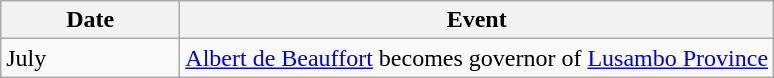<table class=wikitable>
<tr>
<th style="width:7em">Date</th>
<th>Event</th>
</tr>
<tr>
<td>July</td>
<td><a href='#'>Albert de Beauffort</a> becomes governor of <a href='#'>Lusambo Province</a></td>
</tr>
</table>
